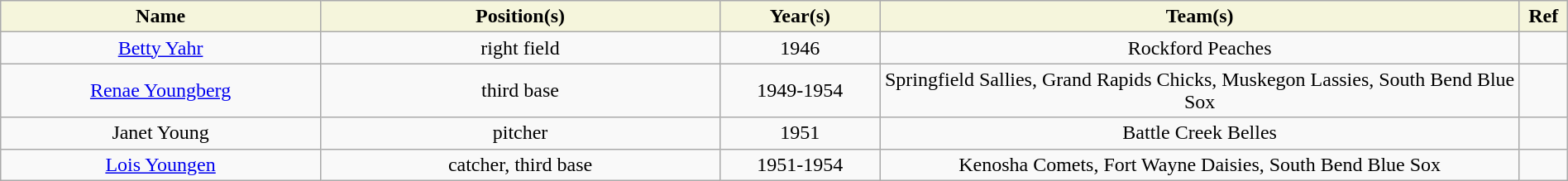<table class="wikitable" style="width: 100%">
<tr>
<th style="background:#F5F5DC;" width=20%>Name</th>
<th width=25% style="background:#F5F5DC;">Position(s)</th>
<th width=10% style="background:#F5F5DC;">Year(s)</th>
<th width=40% style="background:#F5F5DC;">Team(s)</th>
<th width=3% style="background:#F5F5DC;">Ref</th>
</tr>
<tr align=center>
<td><a href='#'>Betty Yahr</a></td>
<td>right field</td>
<td>1946</td>
<td>Rockford Peaches</td>
<td></td>
</tr>
<tr align=center>
<td><a href='#'>Renae Youngberg</a></td>
<td>third base</td>
<td>1949-1954</td>
<td>Springfield Sallies, Grand Rapids Chicks, Muskegon Lassies, South Bend Blue Sox</td>
<td></td>
</tr>
<tr align=center>
<td>Janet Young</td>
<td>pitcher</td>
<td>1951</td>
<td>Battle Creek Belles</td>
<td></td>
</tr>
<tr align=center>
<td><a href='#'>Lois Youngen</a></td>
<td>catcher, third base</td>
<td>1951-1954</td>
<td>Kenosha Comets, Fort Wayne Daisies, South Bend Blue Sox</td>
<td></td>
</tr>
</table>
